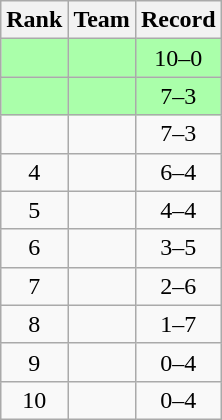<table class="wikitable">
<tr>
<th>Rank</th>
<th>Team</th>
<th>Record</th>
</tr>
<tr bgcolor=#aaffaa>
<td align=center></td>
<td></td>
<td align=center>10–0</td>
</tr>
<tr bgcolor=#aaffaa>
<td align=center></td>
<td></td>
<td align=center>7–3</td>
</tr>
<tr>
<td align=center></td>
<td></td>
<td align=center>7–3</td>
</tr>
<tr>
<td align=center>4</td>
<td></td>
<td align=center>6–4</td>
</tr>
<tr>
<td align=center>5</td>
<td></td>
<td align=center>4–4</td>
</tr>
<tr>
<td align=center>6</td>
<td></td>
<td align=center>3–5</td>
</tr>
<tr>
<td align=center>7</td>
<td></td>
<td align=center>2–6</td>
</tr>
<tr>
<td align=center>8</td>
<td></td>
<td align=center>1–7</td>
</tr>
<tr>
<td align=center>9</td>
<td></td>
<td align=center>0–4</td>
</tr>
<tr>
<td align=center>10</td>
<td></td>
<td align=center>0–4</td>
</tr>
</table>
